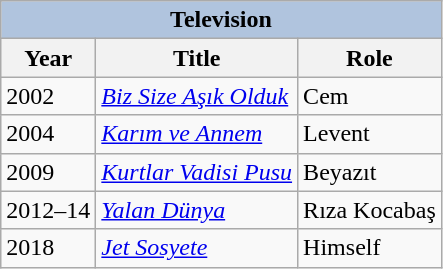<table class="wikitable">
<tr>
<th colspan="4" style="background: LightSteelBlue;">Television</th>
</tr>
<tr>
<th>Year</th>
<th>Title</th>
<th>Role</th>
</tr>
<tr>
<td>2002</td>
<td><em><a href='#'>Biz Size Aşık Olduk</a></em></td>
<td>Cem</td>
</tr>
<tr>
<td>2004</td>
<td><em><a href='#'>Karım ve Annem</a></em></td>
<td>Levent</td>
</tr>
<tr>
<td>2009</td>
<td><em><a href='#'>Kurtlar Vadisi Pusu</a></em></td>
<td>Beyazıt</td>
</tr>
<tr>
<td>2012–14</td>
<td><em><a href='#'>Yalan Dünya</a></em></td>
<td>Rıza Kocabaş</td>
</tr>
<tr>
<td>2018</td>
<td><em><a href='#'>Jet Sosyete</a></em></td>
<td>Himself</td>
</tr>
</table>
